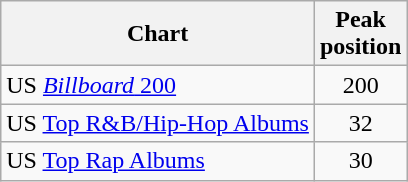<table class="wikitable sortable">
<tr>
<th>Chart</th>
<th>Peak<br>position</th>
</tr>
<tr>
<td>US <a href='#'><em>Billboard</em> 200</a></td>
<td style="text-align:center;">200</td>
</tr>
<tr>
<td>US <a href='#'>Top R&B/Hip-Hop Albums</a></td>
<td style="text-align:center;">32</td>
</tr>
<tr>
<td>US <a href='#'>Top Rap Albums</a></td>
<td style="text-align:center;">30</td>
</tr>
</table>
